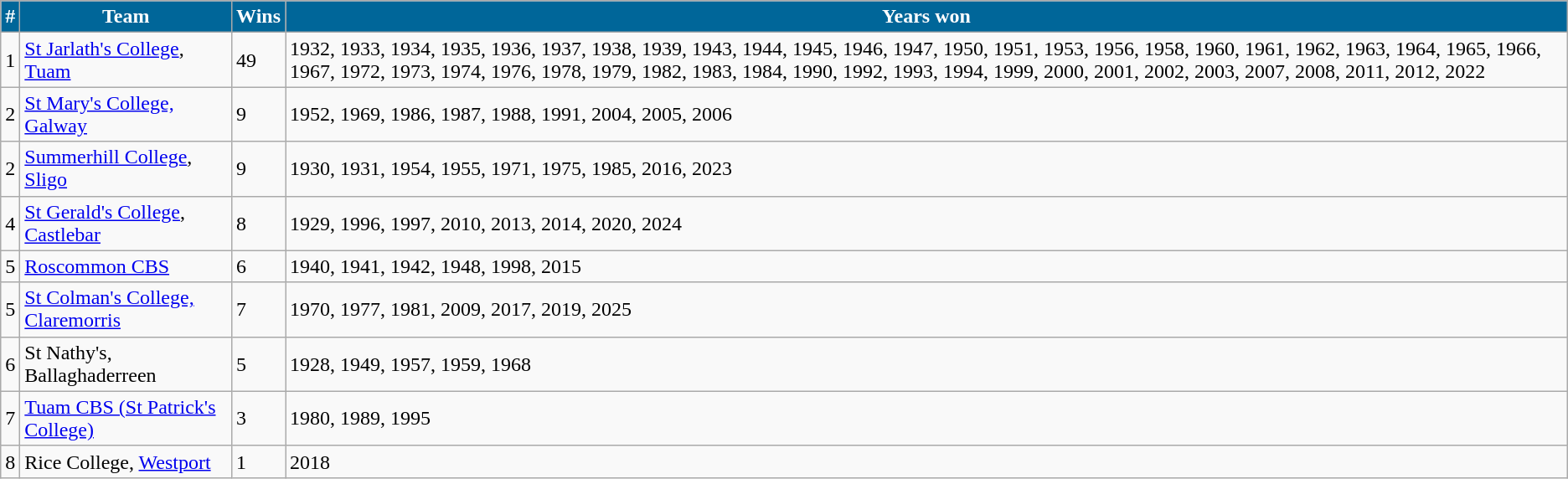<table class="wikitable">
<tr>
<th style="background:#069; color:white;">#</th>
<th style="background:#069; color:white;">Team</th>
<th style="background:#069; color:white;">Wins</th>
<th style="background:#069; color:white;">Years won</th>
</tr>
<tr>
<td>1</td>
<td><a href='#'>St Jarlath's College</a>, <a href='#'>Tuam</a></td>
<td>49</td>
<td>1932, 1933, 1934, 1935, 1936, 1937, 1938, 1939, 1943, 1944, 1945, 1946, 1947, 1950, 1951, 1953, 1956, 1958, 1960, 1961, 1962, 1963, 1964, 1965, 1966, 1967, 1972, 1973, 1974, 1976, 1978, 1979, 1982, 1983, 1984, 1990, 1992, 1993, 1994, 1999, 2000, 2001, 2002, 2003, 2007, 2008, 2011, 2012, 2022</td>
</tr>
<tr>
<td>2</td>
<td><a href='#'>St Mary's College, Galway</a></td>
<td>9</td>
<td>1952, 1969, 1986, 1987, 1988, 1991, 2004, 2005, 2006</td>
</tr>
<tr>
<td>2</td>
<td><a href='#'>Summerhill College</a>, <a href='#'>Sligo</a></td>
<td>9</td>
<td>1930, 1931, 1954, 1955, 1971, 1975, 1985, 2016, 2023</td>
</tr>
<tr>
<td>4</td>
<td><a href='#'>St Gerald's College</a>, <a href='#'>Castlebar</a></td>
<td>8</td>
<td>1929, 1996, 1997, 2010, 2013, 2014, 2020, 2024</td>
</tr>
<tr>
<td>5</td>
<td><a href='#'>Roscommon CBS</a></td>
<td>6</td>
<td>1940, 1941, 1942, 1948, 1998, 2015</td>
</tr>
<tr>
<td>5</td>
<td><a href='#'>St Colman's College, Claremorris</a></td>
<td>7</td>
<td>1970, 1977, 1981, 2009, 2017, 2019, 2025</td>
</tr>
<tr>
<td>6</td>
<td>St Nathy's, Ballaghaderreen</td>
<td>5</td>
<td>1928, 1949, 1957, 1959, 1968</td>
</tr>
<tr>
<td>7</td>
<td><a href='#'>Tuam CBS (St Patrick's College)</a></td>
<td>3</td>
<td>1980, 1989, 1995</td>
</tr>
<tr>
<td>8</td>
<td>Rice College, <a href='#'>Westport</a></td>
<td>1</td>
<td>2018</td>
</tr>
</table>
